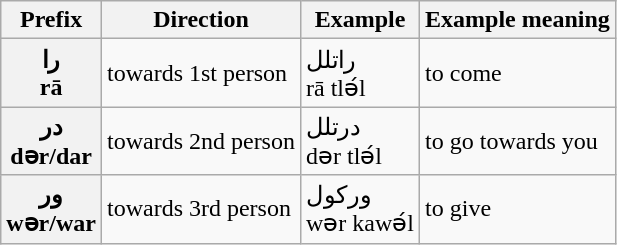<table class="wikitable">
<tr>
<th>Prefix</th>
<th>Direction</th>
<th>Example</th>
<th>Example meaning</th>
</tr>
<tr>
<th>را<br>rā</th>
<td>towards 1st person</td>
<td>راتلل<br>rā tlә́l</td>
<td>to come</td>
</tr>
<tr>
<th>در<br>dər/dar</th>
<td>towards 2nd person</td>
<td>درتلل<br>dәr tlә́l</td>
<td>to go towards you</td>
</tr>
<tr>
<th>ور<br>wər/war</th>
<td>towards 3rd person</td>
<td>ورکول<br>wәr kawә́l</td>
<td>to give</td>
</tr>
</table>
